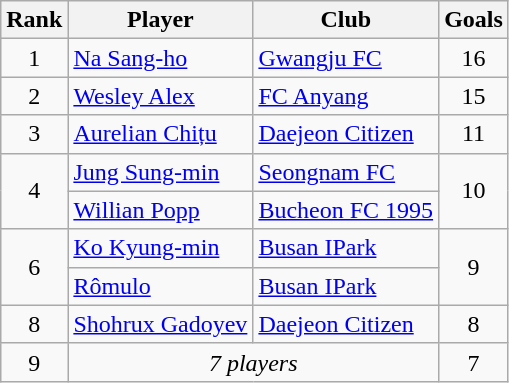<table class=wikitable>
<tr>
<th>Rank</th>
<th>Player</th>
<th>Club</th>
<th>Goals</th>
</tr>
<tr>
<td align=center>1</td>
<td> <a href='#'>Na Sang-ho</a></td>
<td><a href='#'>Gwangju FC</a></td>
<td align=center>16</td>
</tr>
<tr>
<td align=center>2</td>
<td> <a href='#'>Wesley Alex</a></td>
<td><a href='#'>FC Anyang</a></td>
<td align=center>15</td>
</tr>
<tr>
<td align=center>3</td>
<td> <a href='#'>Aurelian Chițu</a></td>
<td><a href='#'>Daejeon Citizen</a></td>
<td align=center>11</td>
</tr>
<tr>
<td align=center rowspan=2>4</td>
<td> <a href='#'>Jung Sung-min</a></td>
<td><a href='#'>Seongnam FC</a></td>
<td align=center rowspan=2>10</td>
</tr>
<tr>
<td> <a href='#'>Willian Popp</a></td>
<td><a href='#'>Bucheon FC 1995</a></td>
</tr>
<tr>
<td align=center rowspan=2>6</td>
<td> <a href='#'>Ko Kyung-min</a></td>
<td><a href='#'>Busan IPark</a></td>
<td align=center rowspan=2>9</td>
</tr>
<tr>
<td> <a href='#'>Rômulo</a></td>
<td><a href='#'>Busan IPark</a></td>
</tr>
<tr>
<td align=center>8</td>
<td> <a href='#'>Shohrux Gadoyev</a></td>
<td><a href='#'>Daejeon Citizen</a></td>
<td align=center>8</td>
</tr>
<tr>
<td align=center>9</td>
<td align=center colspan=2><em>7 players</em></td>
<td align=center>7</td>
</tr>
</table>
